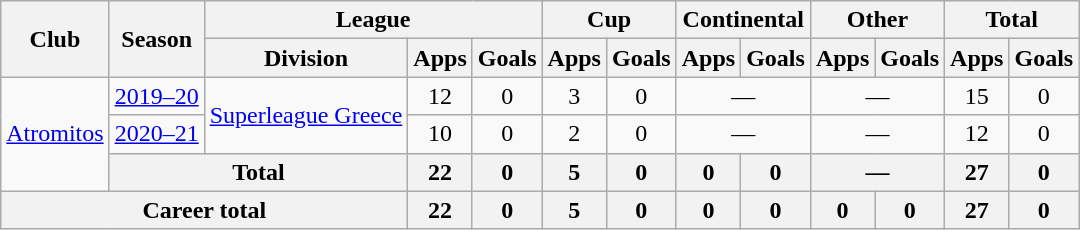<table class="wikitable" style="text-align:center">
<tr>
<th rowspan=2>Club</th>
<th rowspan=2>Season</th>
<th colspan=3>League</th>
<th colspan=2>Cup</th>
<th colspan=2>Continental</th>
<th colspan=2>Other</th>
<th colspan=2>Total</th>
</tr>
<tr>
<th>Division</th>
<th>Apps</th>
<th>Goals</th>
<th>Apps</th>
<th>Goals</th>
<th>Apps</th>
<th>Goals</th>
<th>Apps</th>
<th>Goals</th>
<th>Apps</th>
<th>Goals</th>
</tr>
<tr>
<td rowspan="3"><a href='#'>Atromitos</a></td>
<td><a href='#'>2019–20</a></td>
<td rowspan="2"><a href='#'>Superleague Greece</a></td>
<td>12</td>
<td>0</td>
<td>3</td>
<td>0</td>
<td colspan="2">—</td>
<td colspan="2">—</td>
<td>15</td>
<td>0</td>
</tr>
<tr>
<td><a href='#'>2020–21</a></td>
<td>10</td>
<td>0</td>
<td>2</td>
<td>0</td>
<td colspan="2">—</td>
<td colspan="2">—</td>
<td>12</td>
<td>0</td>
</tr>
<tr>
<th colspan="2">Total</th>
<th>22</th>
<th>0</th>
<th>5</th>
<th>0</th>
<th>0</th>
<th>0</th>
<th colspan="2">—</th>
<th>27</th>
<th>0</th>
</tr>
<tr>
<th colspan="3">Career total</th>
<th>22</th>
<th>0</th>
<th>5</th>
<th>0</th>
<th>0</th>
<th>0</th>
<th>0</th>
<th>0</th>
<th>27</th>
<th>0</th>
</tr>
</table>
